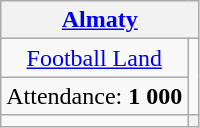<table class="wikitable" style="text-align:center;">
<tr>
<th colspan="4" align="center"><a href='#'>Almaty</a></th>
</tr>
<tr>
<td><a href='#'>Football Land</a></td>
</tr>
<tr>
<td>Attendance: <strong>1 000</strong></td>
</tr>
<tr>
<td></td>
<th rowspan=8 colspan=2><div></div></th>
</tr>
</table>
